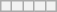<table class="wikitable">
<tr>
<th></th>
<th></th>
<th></th>
<th></th>
<th></th>
</tr>
</table>
